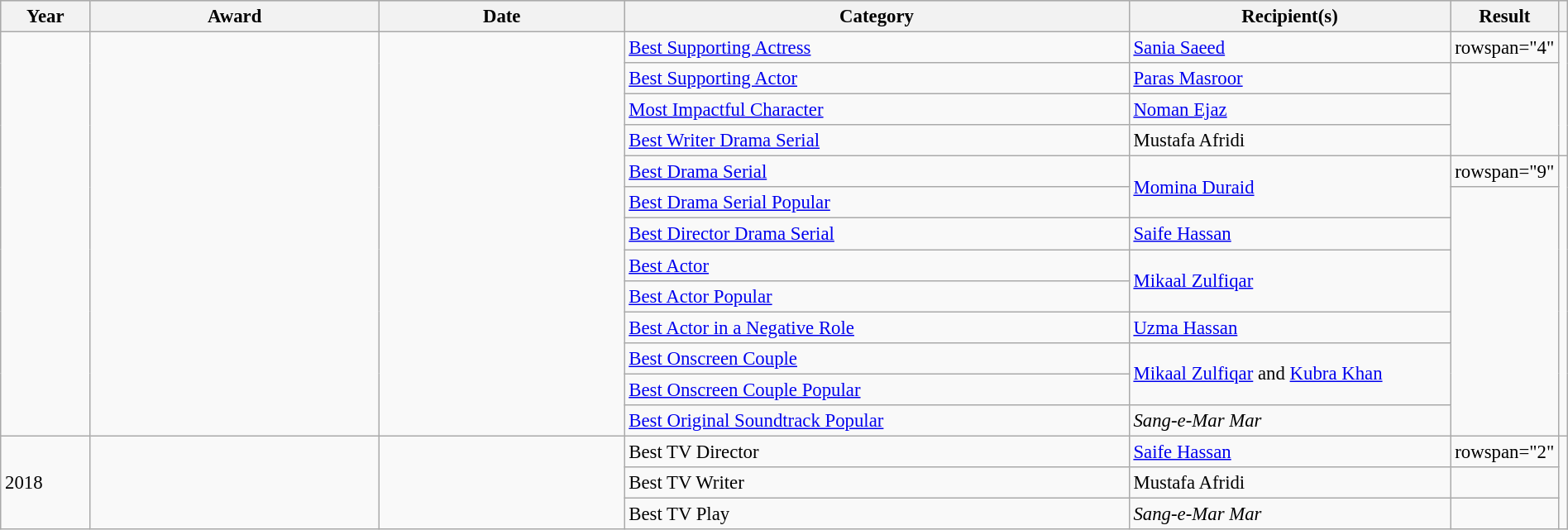<table class="wikitable" width="100%" style="font-size: 95%;">
<tr style="background:#ccc; text-align:center;">
<th scope="col" width="6%">Year</th>
<th scope="col" width="20%">Award</th>
<th scope="col" width="17%">Date</th>
<th scope="col" width="35%">Category</th>
<th scope="col" width="30%">Recipient(s)</th>
<th scope="col" width="10%">Result</th>
<th></th>
</tr>
<tr>
<td rowspan="13"></td>
<td rowspan="13"></td>
<td rowspan="13"></td>
<td><a href='#'>Best Supporting Actress</a></td>
<td><a href='#'>Sania Saeed</a></td>
<td>rowspan="4" </td>
<td rowspan="4"></td>
</tr>
<tr>
<td><a href='#'>Best Supporting Actor</a></td>
<td><a href='#'>Paras Masroor</a></td>
</tr>
<tr>
<td><a href='#'>Most Impactful Character</a></td>
<td><a href='#'>Noman Ejaz</a></td>
</tr>
<tr>
<td><a href='#'>Best Writer Drama Serial</a></td>
<td>Mustafa Afridi</td>
</tr>
<tr>
<td><a href='#'>Best Drama Serial</a></td>
<td rowspan="2"><a href='#'>Momina Duraid</a></td>
<td>rowspan="9" </td>
<td rowspan="9"></td>
</tr>
<tr>
<td><a href='#'>Best Drama Serial Popular</a></td>
</tr>
<tr>
<td><a href='#'>Best Director Drama Serial</a></td>
<td><a href='#'>Saife Hassan</a></td>
</tr>
<tr>
<td><a href='#'>Best Actor</a></td>
<td rowspan="2"><a href='#'>Mikaal Zulfiqar</a></td>
</tr>
<tr>
<td><a href='#'>Best Actor Popular</a></td>
</tr>
<tr>
<td><a href='#'>Best Actor in a Negative Role</a></td>
<td><a href='#'>Uzma Hassan</a></td>
</tr>
<tr>
<td><a href='#'>Best Onscreen Couple</a></td>
<td rowspan="2"><a href='#'>Mikaal Zulfiqar</a> and <a href='#'>Kubra Khan</a></td>
</tr>
<tr>
<td><a href='#'>Best Onscreen Couple Popular</a></td>
</tr>
<tr>
<td><a href='#'>Best Original Soundtrack Popular</a></td>
<td><em>Sang-e-Mar Mar</em></td>
</tr>
<tr>
<td rowspan="3">2018</td>
<td rowspan="3"></td>
<td rowspan="3"></td>
<td>Best TV Director</td>
<td><a href='#'>Saife Hassan</a></td>
<td>rowspan="2" </td>
<td rowspan="3"></td>
</tr>
<tr>
<td>Best TV Writer</td>
<td>Mustafa Afridi</td>
</tr>
<tr>
<td>Best TV Play</td>
<td><em>Sang-e-Mar Mar</em></td>
<td></td>
</tr>
</table>
